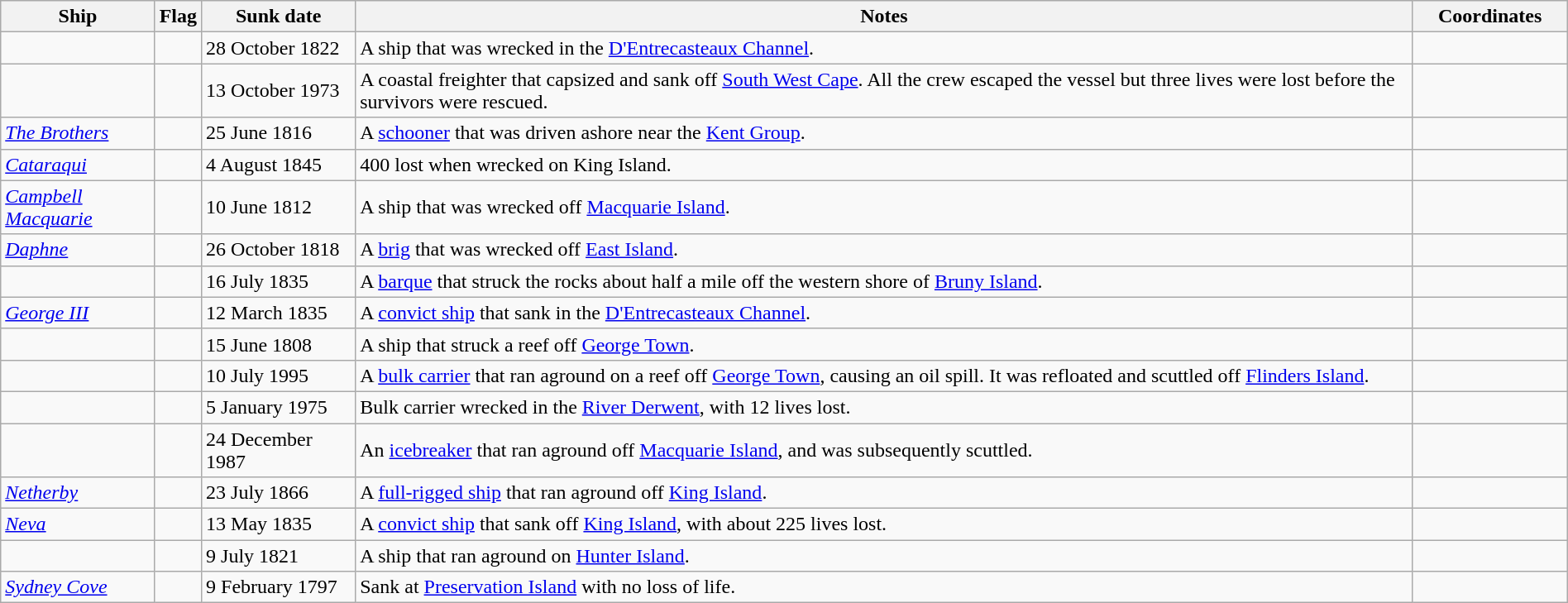<table class="wikitable sortable" | style = "width:100%">
<tr>
<th style="width:10%">Ship</th>
<th>Flag</th>
<th style="width:10%">Sunk date</th>
<th style="width:70%">Notes</th>
<th style="width:10%">Coordinates</th>
</tr>
<tr>
<td></td>
<td></td>
<td>28 October 1822</td>
<td>A ship that was wrecked in the <a href='#'>D'Entrecasteaux Channel</a>.</td>
<td></td>
</tr>
<tr>
<td></td>
<td></td>
<td>13 October 1973</td>
<td>A coastal freighter that capsized and sank off <a href='#'>South West Cape</a>. All the crew escaped the vessel but three lives were lost before the survivors were rescued.</td>
<td></td>
</tr>
<tr>
<td><a href='#'><em>The Brothers</em></a></td>
<td></td>
<td>25 June 1816</td>
<td>A <a href='#'>schooner</a> that was driven ashore near the <a href='#'>Kent Group</a>.</td>
<td></td>
</tr>
<tr>
<td><em><a href='#'>Cataraqui</a></em></td>
<td></td>
<td>4 August 1845</td>
<td>400 lost when wrecked on King Island.</td>
<td></td>
</tr>
<tr>
<td><a href='#'><em>Campbell Macquarie</em></a></td>
<td></td>
<td>10 June 1812</td>
<td>A ship that was wrecked off <a href='#'>Macquarie Island</a>.</td>
<td></td>
</tr>
<tr>
<td><a href='#'><em>Daphne</em></a></td>
<td></td>
<td>26 October 1818</td>
<td>A <a href='#'>brig</a> that was wrecked off <a href='#'>East Island</a>.</td>
<td></td>
</tr>
<tr>
<td></td>
<td></td>
<td>16 July 1835</td>
<td>A <a href='#'>barque</a> that struck the rocks about half a mile off the western shore of <a href='#'>Bruny Island</a>.</td>
<td></td>
</tr>
<tr>
<td><a href='#'><em>George III</em></a></td>
<td></td>
<td>12 March 1835</td>
<td>A <a href='#'>convict ship</a> that sank in the <a href='#'>D'Entrecasteaux Channel</a>.</td>
<td></td>
</tr>
<tr>
<td></td>
<td></td>
<td>15 June 1808</td>
<td>A ship that struck a reef off <a href='#'>George Town</a>.</td>
<td></td>
</tr>
<tr>
<td></td>
<td></td>
<td>10 July 1995</td>
<td>A <a href='#'>bulk carrier</a> that ran aground on a reef off <a href='#'>George Town</a>, causing an oil spill. It was refloated and scuttled off <a href='#'>Flinders Island</a>.</td>
<td></td>
</tr>
<tr>
<td></td>
<td></td>
<td>5 January 1975</td>
<td>Bulk carrier wrecked in the <a href='#'>River Derwent</a>, with 12 lives lost.</td>
<td></td>
</tr>
<tr>
<td></td>
<td></td>
<td>24 December 1987</td>
<td>An <a href='#'>icebreaker</a> that ran aground off <a href='#'>Macquarie Island</a>, and was subsequently scuttled.</td>
<td></td>
</tr>
<tr>
<td><a href='#'><em>Netherby</em></a></td>
<td></td>
<td>23 July 1866</td>
<td>A <a href='#'>full-rigged ship</a> that ran aground off <a href='#'>King Island</a>.</td>
<td></td>
</tr>
<tr>
<td><a href='#'><em>Neva</em></a></td>
<td></td>
<td>13 May 1835</td>
<td>A <a href='#'>convict ship</a> that sank off <a href='#'>King Island</a>, with about 225 lives lost.</td>
<td></td>
</tr>
<tr>
<td></td>
<td></td>
<td>9 July 1821</td>
<td>A ship that ran aground on <a href='#'>Hunter Island</a>.</td>
<td></td>
</tr>
<tr>
<td><a href='#'><em>Sydney Cove</em></a></td>
<td></td>
<td>9 February 1797</td>
<td>Sank at <a href='#'>Preservation Island</a> with no loss of life.</td>
<td></td>
</tr>
</table>
